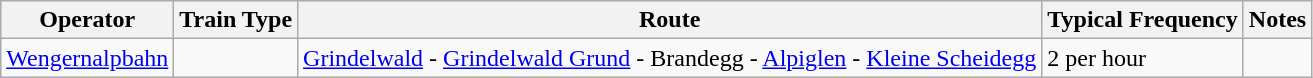<table class="wikitable vatop">
<tr>
<th>Operator</th>
<th>Train Type</th>
<th>Route</th>
<th>Typical Frequency</th>
<th>Notes</th>
</tr>
<tr>
<td><a href='#'>Wengernalpbahn</a></td>
<td></td>
<td><a href='#'>Grindelwald</a> - <a href='#'>Grindelwald Grund</a> - Brandegg - <a href='#'>Alpiglen</a> - <a href='#'>Kleine Scheidegg</a></td>
<td>2 per hour</td>
<td></td>
</tr>
</table>
